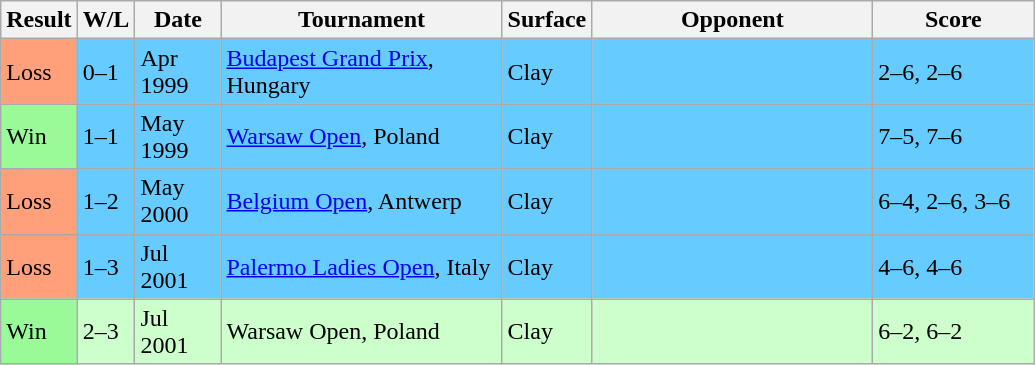<table class="sortable wikitable">
<tr>
<th>Result</th>
<th style="width:25px">W/L</th>
<th style="width:50px">Date</th>
<th style="width:180px">Tournament</th>
<th style="width:50px">Surface</th>
<th style="width:180px">Opponent</th>
<th style="width:100px" class="unsortable">Score</th>
</tr>
<tr bgcolor=#66ccff>
<td style="background:#ffa07a;">Loss</td>
<td>0–1</td>
<td>Apr 1999</td>
<td><a href='#'>Budapest Grand Prix</a>, Hungary</td>
<td>Clay</td>
<td> </td>
<td>2–6, 2–6</td>
</tr>
<tr bgcolor=#66ccff>
<td style="background:#98fb98;">Win</td>
<td>1–1</td>
<td>May 1999</td>
<td><a href='#'>Warsaw Open</a>, Poland</td>
<td>Clay</td>
<td> </td>
<td>7–5, 7–6</td>
</tr>
<tr bgcolor=#66ccff>
<td style="background:#ffa07a;">Loss</td>
<td>1–2</td>
<td>May 2000</td>
<td><a href='#'>Belgium Open</a>, Antwerp</td>
<td>Clay</td>
<td> </td>
<td>6–4, 2–6, 3–6</td>
</tr>
<tr bgcolor=#66ccff>
<td style="background:#ffa07a;">Loss</td>
<td>1–3</td>
<td>Jul 2001</td>
<td><a href='#'>Palermo Ladies Open</a>, Italy</td>
<td>Clay</td>
<td> </td>
<td>4–6, 4–6</td>
</tr>
<tr bgcolor=#ccffcc>
<td style="background:#98fb98;">Win</td>
<td>2–3</td>
<td>Jul 2001</td>
<td>Warsaw Open, Poland</td>
<td>Clay</td>
<td> </td>
<td>6–2, 6–2</td>
</tr>
</table>
